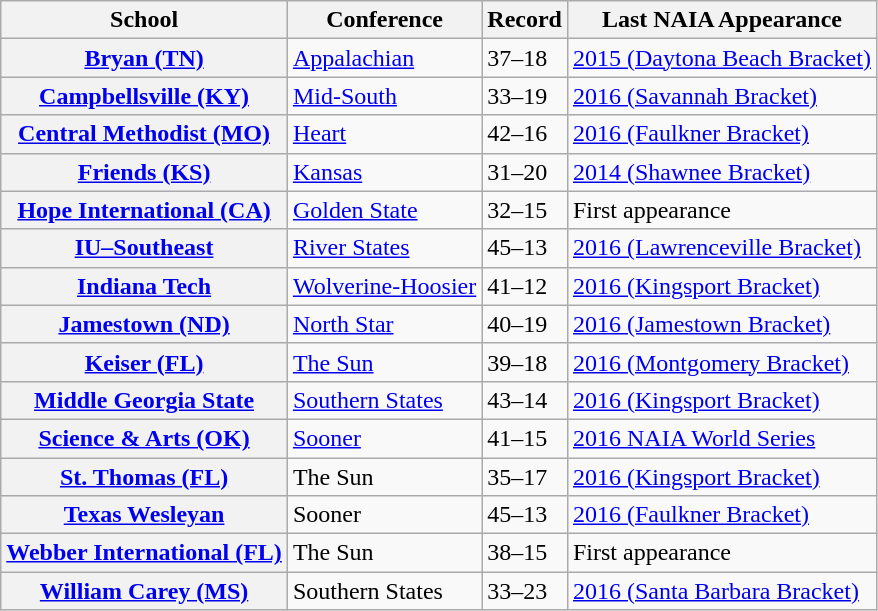<table class = "wikitable sortable plainrowheaders">
<tr>
<th>School</th>
<th>Conference</th>
<th>Record</th>
<th>Last NAIA Appearance</th>
</tr>
<tr>
<th scope="row"><a href='#'>Bryan (TN)</a></th>
<td><a href='#'>Appalachian</a></td>
<td>37–18</td>
<td><a href='#'>2015 (Daytona Beach Bracket)</a></td>
</tr>
<tr>
<th scope="row"><a href='#'>Campbellsville (KY)</a></th>
<td><a href='#'>Mid-South</a></td>
<td>33–19</td>
<td><a href='#'>2016 (Savannah Bracket)</a></td>
</tr>
<tr>
<th scope="row"><a href='#'>Central Methodist (MO)</a></th>
<td><a href='#'>Heart</a></td>
<td>42–16</td>
<td><a href='#'>2016 (Faulkner Bracket)</a></td>
</tr>
<tr>
<th scope="row"><a href='#'>Friends (KS)</a></th>
<td><a href='#'>Kansas</a></td>
<td>31–20</td>
<td><a href='#'>2014 (Shawnee Bracket)</a></td>
</tr>
<tr>
<th scope="row"><a href='#'>Hope International (CA)</a></th>
<td><a href='#'>Golden State</a></td>
<td>32–15</td>
<td>First appearance</td>
</tr>
<tr>
<th scope="row"><a href='#'>IU–Southeast</a></th>
<td><a href='#'>River States</a></td>
<td>45–13</td>
<td><a href='#'>2016 (Lawrenceville Bracket)</a></td>
</tr>
<tr>
<th scope="row"><a href='#'>Indiana Tech</a></th>
<td><a href='#'>Wolverine-Hoosier</a></td>
<td>41–12</td>
<td><a href='#'>2016 (Kingsport Bracket)</a></td>
</tr>
<tr>
<th scope="row"><a href='#'>Jamestown (ND)</a></th>
<td><a href='#'>North Star</a></td>
<td>40–19</td>
<td><a href='#'>2016 (Jamestown Bracket)</a></td>
</tr>
<tr>
<th scope="row"><a href='#'>Keiser (FL)</a></th>
<td><a href='#'>The Sun</a></td>
<td>39–18</td>
<td><a href='#'>2016 (Montgomery Bracket)</a></td>
</tr>
<tr>
<th scope="row"><a href='#'>Middle Georgia State</a></th>
<td><a href='#'>Southern States</a></td>
<td>43–14</td>
<td><a href='#'>2016 (Kingsport Bracket)</a></td>
</tr>
<tr>
<th scope="row"><a href='#'>Science & Arts (OK)</a></th>
<td><a href='#'>Sooner</a></td>
<td>41–15</td>
<td><a href='#'>2016 NAIA World Series</a></td>
</tr>
<tr>
<th scope="row"><a href='#'>St. Thomas (FL)</a></th>
<td>The Sun</td>
<td>35–17</td>
<td><a href='#'>2016 (Kingsport Bracket)</a></td>
</tr>
<tr>
<th scope="row"><a href='#'>Texas Wesleyan</a></th>
<td>Sooner</td>
<td>45–13</td>
<td><a href='#'>2016 (Faulkner Bracket)</a></td>
</tr>
<tr>
<th scope="row"><a href='#'>Webber International (FL)</a></th>
<td>The Sun</td>
<td>38–15</td>
<td>First appearance</td>
</tr>
<tr>
<th scope="row"><a href='#'>William Carey (MS)</a></th>
<td>Southern States</td>
<td>33–23</td>
<td><a href='#'>2016 (Santa Barbara Bracket)</a></td>
</tr>
</table>
